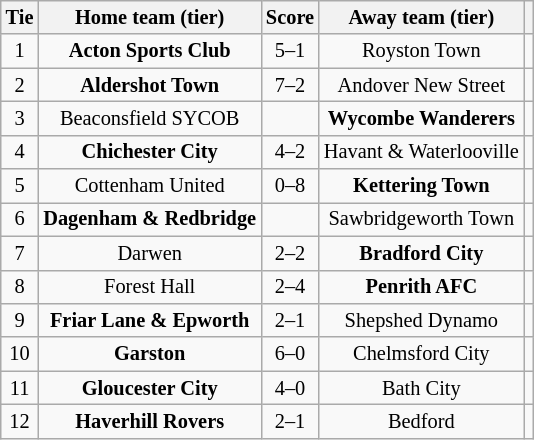<table class="wikitable" style="text-align:center; font-size:85%">
<tr>
<th>Tie</th>
<th>Home team (tier)</th>
<th>Score</th>
<th>Away team (tier)</th>
<th></th>
</tr>
<tr>
<td align="center">1</td>
<td><strong>Acton Sports Club</strong></td>
<td align="center">5–1</td>
<td>Royston Town</td>
<td></td>
</tr>
<tr>
<td align="center">2</td>
<td><strong>Aldershot Town</strong></td>
<td align="center">7–2</td>
<td>Andover New Street</td>
<td></td>
</tr>
<tr>
<td align="center">3</td>
<td>Beaconsfield SYCOB</td>
<td align="center"></td>
<td><strong>Wycombe Wanderers</strong></td>
<td></td>
</tr>
<tr>
<td align="center">4</td>
<td><strong>Chichester City</strong></td>
<td align="center">4–2</td>
<td>Havant & Waterlooville</td>
<td></td>
</tr>
<tr>
<td align="center">5</td>
<td>Cottenham United</td>
<td align="center">0–8</td>
<td><strong>Kettering Town</strong></td>
<td></td>
</tr>
<tr>
<td align="center">6</td>
<td><strong>Dagenham & Redbridge</strong></td>
<td align="center"></td>
<td>Sawbridgeworth Town</td>
<td></td>
</tr>
<tr>
<td align="center">7</td>
<td>Darwen</td>
<td align="center">2–2</td>
<td><strong>Bradford City</strong></td>
<td></td>
</tr>
<tr>
<td align="center">8</td>
<td>Forest Hall</td>
<td align="center">2–4</td>
<td><strong>Penrith AFC</strong></td>
<td></td>
</tr>
<tr>
<td align="center">9</td>
<td><strong>Friar Lane & Epworth</strong></td>
<td align="center">2–1</td>
<td>Shepshed Dynamo</td>
<td></td>
</tr>
<tr>
<td align="center">10</td>
<td><strong>Garston</strong></td>
<td align="center">6–0</td>
<td>Chelmsford City</td>
<td></td>
</tr>
<tr>
<td align="center">11</td>
<td><strong>Gloucester City</strong></td>
<td align="center">4–0</td>
<td>Bath City</td>
<td></td>
</tr>
<tr>
<td align="center">12</td>
<td><strong>Haverhill Rovers</strong></td>
<td align="center">2–1</td>
<td>Bedford</td>
<td></td>
</tr>
</table>
